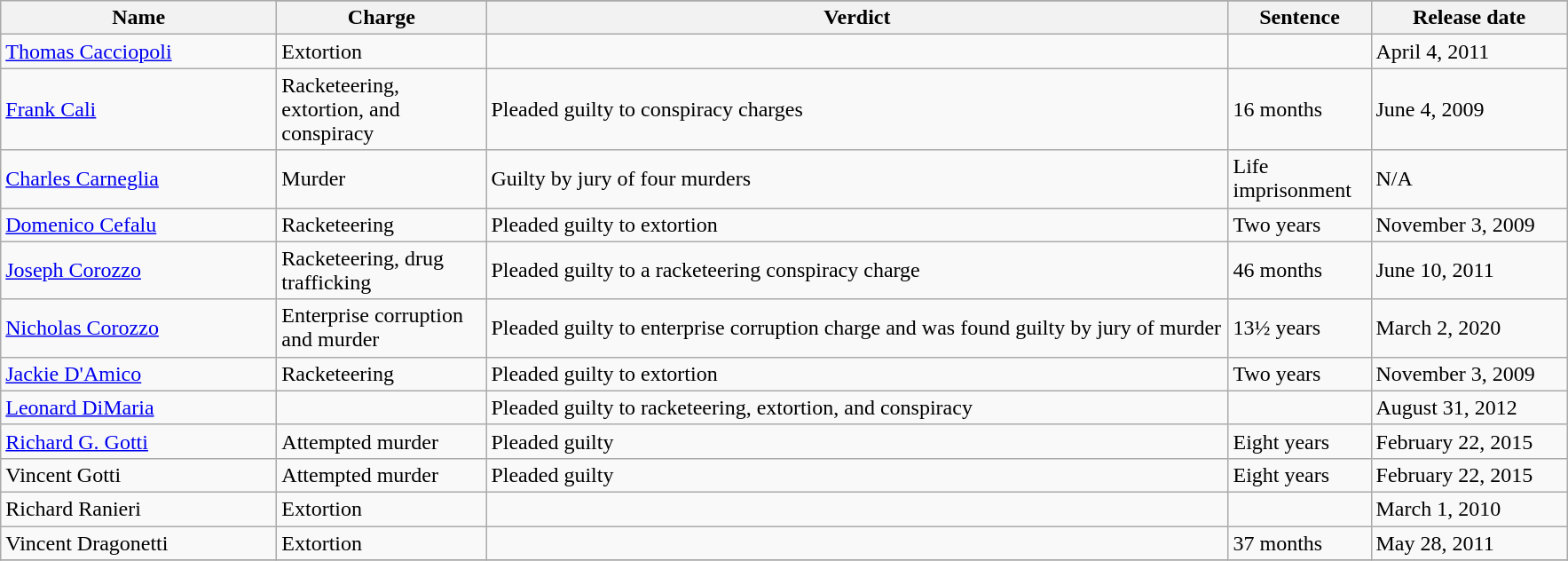<table class="wikitable" style="margin:left;">
<tr>
<th width="200" rowspan="2">Name</th>
</tr>
<tr>
<th width="150">Charge</th>
<th width="550">Verdict</th>
<th width="100">Sentence</th>
<th width="140">Release date</th>
</tr>
<tr>
<td><a href='#'>Thomas Cacciopoli</a></td>
<td>Extortion</td>
<td></td>
<td></td>
<td>April 4, 2011</td>
</tr>
<tr>
<td><a href='#'>Frank Cali</a></td>
<td>Racketeering, extortion, and conspiracy</td>
<td>Pleaded guilty to conspiracy charges</td>
<td>16 months</td>
<td>June 4, 2009</td>
</tr>
<tr>
<td><a href='#'>Charles Carneglia</a></td>
<td>Murder</td>
<td>Guilty by jury of four murders</td>
<td>Life imprisonment</td>
<td>N/A</td>
</tr>
<tr>
<td><a href='#'>Domenico Cefalu</a></td>
<td>Racketeering</td>
<td>Pleaded guilty to extortion</td>
<td>Two years</td>
<td>November 3, 2009</td>
</tr>
<tr>
<td><a href='#'>Joseph Corozzo</a></td>
<td>Racketeering, drug trafficking</td>
<td>Pleaded guilty to a racketeering conspiracy charge</td>
<td>46 months</td>
<td>June 10, 2011</td>
</tr>
<tr>
<td><a href='#'>Nicholas Corozzo</a></td>
<td>Enterprise corruption and murder</td>
<td>Pleaded guilty to enterprise corruption charge and was found guilty by jury of murder</td>
<td>13½ years</td>
<td>March 2, 2020</td>
</tr>
<tr>
<td><a href='#'>Jackie D'Amico</a></td>
<td>Racketeering</td>
<td>Pleaded guilty to extortion</td>
<td>Two years</td>
<td>November 3, 2009</td>
</tr>
<tr>
<td><a href='#'>Leonard DiMaria</a></td>
<td></td>
<td>Pleaded guilty to racketeering, extortion, and conspiracy</td>
<td></td>
<td>August 31, 2012</td>
</tr>
<tr>
<td><a href='#'>Richard G. Gotti</a></td>
<td>Attempted murder</td>
<td>Pleaded guilty</td>
<td>Eight years</td>
<td>February 22, 2015</td>
</tr>
<tr>
<td>Vincent Gotti</td>
<td>Attempted murder</td>
<td>Pleaded guilty</td>
<td>Eight years</td>
<td>February 22, 2015</td>
</tr>
<tr>
<td>Richard Ranieri</td>
<td>Extortion</td>
<td></td>
<td></td>
<td>March 1, 2010</td>
</tr>
<tr>
<td>Vincent Dragonetti</td>
<td>Extortion</td>
<td></td>
<td>37 months</td>
<td>May 28, 2011</td>
</tr>
<tr>
</tr>
</table>
